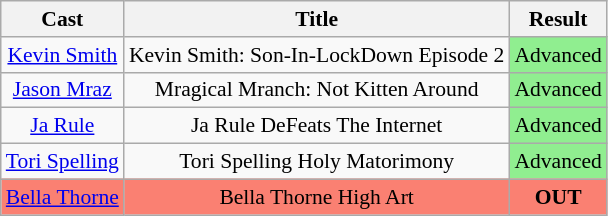<table class="wikitable" style="font-size:90%;">
<tr>
<th>Cast</th>
<th>Title</th>
<th>Result</th>
</tr>
<tr align="center">
<td><a href='#'>Kevin Smith</a></td>
<td>Kevin Smith: Son-In-LockDown Episode 2</td>
<td style="background:lightgreen;">Advanced</td>
</tr>
<tr align="center">
<td><a href='#'>Jason Mraz</a></td>
<td>Mragical Mranch: Not Kitten Around</td>
<td style="background:lightgreen;">Advanced</td>
</tr>
<tr align="center">
<td><a href='#'>Ja Rule</a></td>
<td>Ja Rule DeFeats The Internet</td>
<td style="background:lightgreen;">Advanced</td>
</tr>
<tr align="center">
<td><a href='#'>Tori Spelling</a></td>
<td>Tori Spelling Holy Matorimony</td>
<td style="background:lightgreen;">Advanced</td>
</tr>
<tr align="center" style="background:salmon;">
<td><a href='#'>Bella Thorne</a></td>
<td>Bella Thorne High Art</td>
<td><strong>OUT</strong></td>
</tr>
</table>
